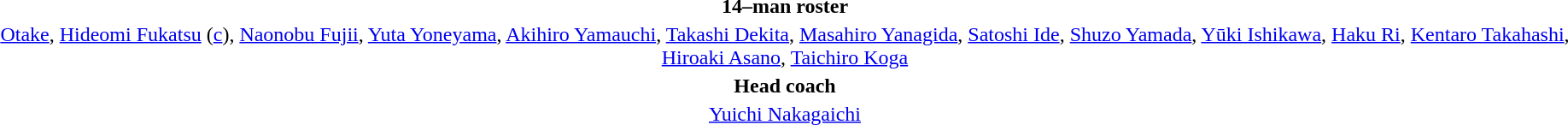<table style="text-align:center; margin-top:2em; margin-left:auto; margin-right:auto">
<tr>
<td><strong>14–man roster</strong></td>
</tr>
<tr>
<td><a href='#'>Otake</a>, <a href='#'>Hideomi Fukatsu</a> (<a href='#'>c</a>), <a href='#'>Naonobu Fujii</a>, <a href='#'>Yuta Yoneyama</a>, <a href='#'>Akihiro Yamauchi</a>, <a href='#'>Takashi Dekita</a>, <a href='#'>Masahiro Yanagida</a>, <a href='#'>Satoshi Ide</a>, <a href='#'>Shuzo Yamada</a>, <a href='#'>Yūki Ishikawa</a>, <a href='#'>Haku Ri</a>, <a href='#'>Kentaro Takahashi</a>, <a href='#'>Hiroaki Asano</a>, <a href='#'>Taichiro Koga</a></td>
</tr>
<tr>
<td><strong>Head coach</strong></td>
</tr>
<tr>
<td><a href='#'>Yuichi Nakagaichi</a></td>
</tr>
</table>
